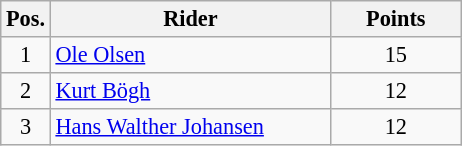<table class=wikitable style="font-size:93%;">
<tr>
<th width=25px>Pos.</th>
<th width=180px>Rider</th>
<th width=80px>Points</th>
</tr>
<tr align=center>
<td>1</td>
<td align=left><a href='#'>Ole Olsen</a></td>
<td>15</td>
</tr>
<tr align=center>
<td>2</td>
<td align=left><a href='#'>Kurt Bögh</a></td>
<td>12</td>
</tr>
<tr align=center>
<td>3</td>
<td align=left><a href='#'>Hans Walther Johansen</a></td>
<td>12</td>
</tr>
</table>
